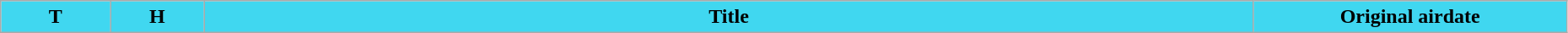<table class="wikitable" width="98%">
<tr>
<th style="background-color: #40D7F0" width="7%">T</th>
<th style="background-color: #40D7F0" width="6%">H</th>
<th style="background-color: #40D7F0">Title</th>
<th style="background-color: #40D7F0" width="20%">Original airdate<br>




</th>
</tr>
</table>
